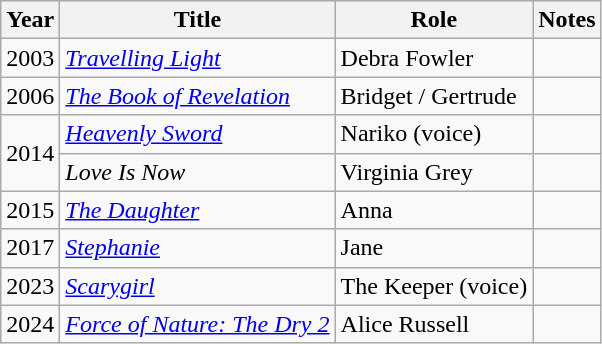<table class="wikitable sortable">
<tr>
<th>Year</th>
<th>Title</th>
<th class="unsortable">Role</th>
<th class="unsortable">Notes</th>
</tr>
<tr>
<td>2003</td>
<td><em><a href='#'>Travelling Light</a></em></td>
<td>Debra Fowler</td>
<td></td>
</tr>
<tr>
<td>2006</td>
<td data-sort-value="Book of Revelation, The"><em><a href='#'>The Book of Revelation</a></em></td>
<td>Bridget / Gertrude</td>
<td></td>
</tr>
<tr>
<td rowspan="2">2014</td>
<td><em><a href='#'>Heavenly Sword</a></em></td>
<td>Nariko (voice)</td>
<td></td>
</tr>
<tr>
<td><em>Love Is Now</em></td>
<td>Virginia Grey</td>
<td></td>
</tr>
<tr>
<td>2015</td>
<td data-sort-value="Daughter, The"><em><a href='#'>The Daughter</a></em></td>
<td>Anna</td>
<td></td>
</tr>
<tr>
<td>2017</td>
<td><em><a href='#'>Stephanie</a></em></td>
<td>Jane</td>
<td></td>
</tr>
<tr>
<td>2023</td>
<td><em><a href='#'>Scarygirl</a></em></td>
<td>The Keeper (voice)</td>
<td></td>
</tr>
<tr>
<td>2024</td>
<td><em><a href='#'>Force of Nature: The Dry 2</a></em></td>
<td>Alice Russell</td>
<td></td>
</tr>
</table>
